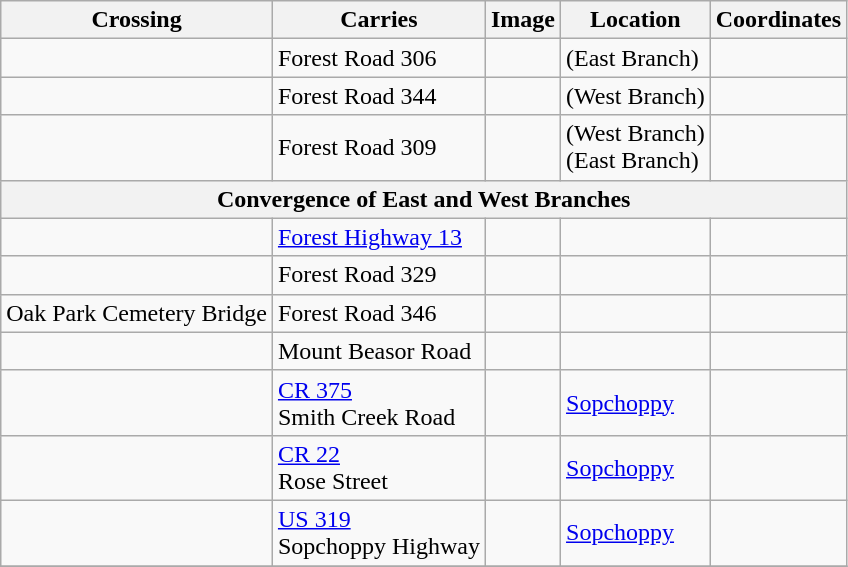<table class=wikitable>
<tr>
<th>Crossing</th>
<th>Carries</th>
<th>Image</th>
<th>Location</th>
<th>Coordinates</th>
</tr>
<tr>
<td></td>
<td>Forest Road 306</td>
<td></td>
<td>(East Branch)</td>
<td></td>
</tr>
<tr>
<td></td>
<td>Forest Road 344</td>
<td></td>
<td>(West Branch)</td>
<td></td>
</tr>
<tr>
<td></td>
<td>Forest Road 309</td>
<td></td>
<td>(West Branch)<br>(East Branch)</td>
<td><br></td>
</tr>
<tr>
<th colspan=5>Convergence of East and West Branches</th>
</tr>
<tr>
<td></td>
<td><a href='#'>Forest Highway 13</a></td>
<td></td>
<td></td>
<td></td>
</tr>
<tr>
<td></td>
<td>Forest Road 329</td>
<td></td>
<td></td>
<td></td>
</tr>
<tr>
<td>Oak Park Cemetery Bridge</td>
<td>Forest Road 346</td>
<td></td>
<td></td>
<td></td>
</tr>
<tr>
<td></td>
<td>Mount Beasor Road</td>
<td></td>
<td></td>
<td></td>
</tr>
<tr>
<td></td>
<td> <a href='#'>CR 375</a><br>Smith Creek Road</td>
<td></td>
<td><a href='#'>Sopchoppy</a></td>
<td></td>
</tr>
<tr>
<td></td>
<td><a href='#'>CR 22</a><br>Rose Street</td>
<td></td>
<td><a href='#'>Sopchoppy</a></td>
<td></td>
</tr>
<tr>
<td></td>
<td> <a href='#'>US 319</a><br>Sopchoppy Highway</td>
<td></td>
<td><a href='#'>Sopchoppy</a></td>
<td></td>
</tr>
<tr>
</tr>
</table>
